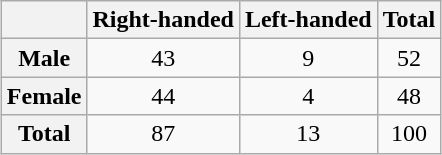<table class="wikitable" style="margin-left:auto;margin-right:auto;text-align:center;">
<tr>
<th></th>
<th>Right-handed</th>
<th>Left-handed</th>
<th>Total</th>
</tr>
<tr>
<th>Male</th>
<td>43</td>
<td>9</td>
<td>52</td>
</tr>
<tr>
<th>Female</th>
<td>44</td>
<td>4</td>
<td>48</td>
</tr>
<tr>
<th>Total</th>
<td>87</td>
<td>13</td>
<td>100</td>
</tr>
</table>
